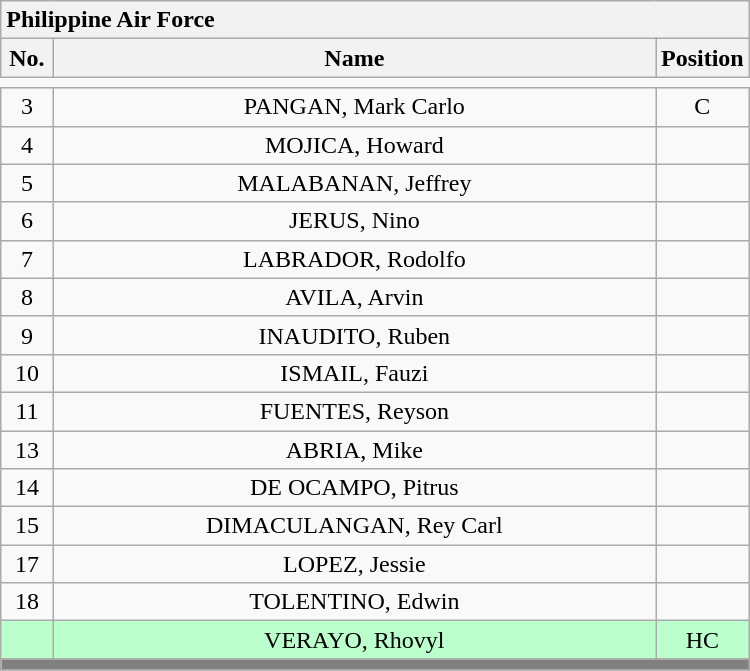<table class='wikitable mw-collapsible mw-collapsed' style='text-align: center; width: 500px; border: none;'>
<tr>
<th style='text-align: left;' colspan=3>Philippine Air Force</th>
</tr>
<tr>
<th style='width: 7%;'>No.</th>
<th>Name</th>
<th style='width: 10%;'>Position</th>
</tr>
<tr>
<td style='border: none;'></td>
</tr>
<tr>
<td>3</td>
<td>PANGAN, Mark Carlo</td>
<td>C</td>
</tr>
<tr>
<td>4</td>
<td>MOJICA, Howard</td>
<td></td>
</tr>
<tr>
<td>5</td>
<td>MALABANAN, Jeffrey</td>
<td></td>
</tr>
<tr>
<td>6</td>
<td>JERUS, Nino</td>
<td></td>
</tr>
<tr>
<td>7</td>
<td>LABRADOR, Rodolfo</td>
<td></td>
</tr>
<tr>
<td>8</td>
<td>AVILA, Arvin</td>
<td></td>
</tr>
<tr>
<td>9</td>
<td>INAUDITO, Ruben</td>
<td></td>
</tr>
<tr>
<td>10</td>
<td>ISMAIL, Fauzi</td>
<td></td>
</tr>
<tr>
<td>11</td>
<td>FUENTES, Reyson</td>
<td></td>
</tr>
<tr>
<td>13</td>
<td>ABRIA, Mike</td>
<td></td>
</tr>
<tr>
<td>14</td>
<td>DE OCAMPO, Pitrus</td>
<td></td>
</tr>
<tr>
<td>15</td>
<td>DIMACULANGAN, Rey Carl</td>
<td></td>
</tr>
<tr>
<td>17</td>
<td>LOPEZ, Jessie</td>
<td></td>
</tr>
<tr>
<td>18</td>
<td>TOLENTINO, Edwin</td>
<td></td>
</tr>
<tr bgcolor=#BBFFCC>
<td></td>
<td>VERAYO, Rhovyl</td>
<td>HC</td>
</tr>
<tr>
<th style='background: grey;' colspan=3></th>
</tr>
</table>
